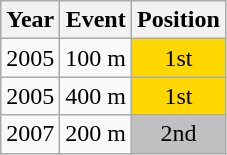<table class="wikitable">
<tr>
<th>Year</th>
<th>Event</th>
<th>Position</th>
</tr>
<tr>
<td>2005</td>
<td>100 m</td>
<td style="background:gold; text-align:center;">1st</td>
</tr>
<tr>
<td>2005</td>
<td>400 m</td>
<td style="background:gold; text-align:center;">1st</td>
</tr>
<tr>
<td>2007</td>
<td>200 m</td>
<td style="background:silver; text-align:center;">2nd</td>
</tr>
</table>
